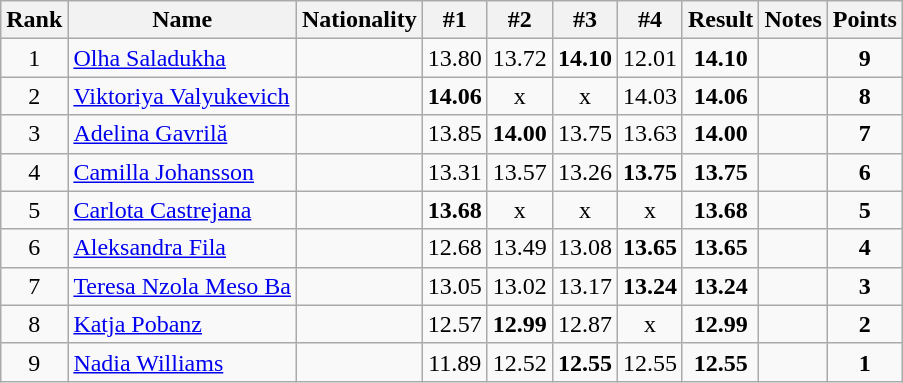<table class="wikitable sortable" style="text-align:center">
<tr>
<th>Rank</th>
<th>Name</th>
<th>Nationality</th>
<th>#1</th>
<th>#2</th>
<th>#3</th>
<th>#4</th>
<th>Result</th>
<th>Notes</th>
<th>Points</th>
</tr>
<tr>
<td>1</td>
<td align=left><a href='#'>Olha Saladukha</a></td>
<td align=left></td>
<td>13.80</td>
<td>13.72</td>
<td><strong>14.10</strong></td>
<td>12.01</td>
<td><strong>14.10</strong></td>
<td></td>
<td><strong>9</strong></td>
</tr>
<tr>
<td>2</td>
<td align=left><a href='#'>Viktoriya Valyukevich</a></td>
<td align=left></td>
<td><strong>14.06</strong></td>
<td>x</td>
<td>x</td>
<td>14.03</td>
<td><strong>14.06</strong></td>
<td></td>
<td><strong>8</strong></td>
</tr>
<tr>
<td>3</td>
<td align=left><a href='#'>Adelina Gavrilă</a></td>
<td align=left></td>
<td>13.85</td>
<td><strong>14.00</strong></td>
<td>13.75</td>
<td>13.63</td>
<td><strong>14.00</strong></td>
<td></td>
<td><strong>7</strong></td>
</tr>
<tr>
<td>4</td>
<td align=left><a href='#'>Camilla Johansson</a></td>
<td align=left></td>
<td>13.31</td>
<td>13.57</td>
<td>13.26</td>
<td><strong>13.75</strong></td>
<td><strong>13.75</strong></td>
<td></td>
<td><strong>6</strong></td>
</tr>
<tr>
<td>5</td>
<td align=left><a href='#'>Carlota Castrejana</a></td>
<td align=left></td>
<td><strong>13.68</strong></td>
<td>x</td>
<td>x</td>
<td>x</td>
<td><strong>13.68</strong></td>
<td></td>
<td><strong>5</strong></td>
</tr>
<tr>
<td>6</td>
<td align=left><a href='#'>Aleksandra Fila</a></td>
<td align=left></td>
<td>12.68</td>
<td>13.49</td>
<td>13.08</td>
<td><strong>13.65</strong></td>
<td><strong>13.65</strong></td>
<td></td>
<td><strong>4</strong></td>
</tr>
<tr>
<td>7</td>
<td align=left><a href='#'>Teresa Nzola Meso Ba</a></td>
<td align=left></td>
<td>13.05</td>
<td>13.02</td>
<td>13.17</td>
<td><strong>13.24</strong></td>
<td><strong>13.24</strong></td>
<td></td>
<td><strong>3</strong></td>
</tr>
<tr>
<td>8</td>
<td align=left><a href='#'>Katja Pobanz</a></td>
<td align=left></td>
<td>12.57</td>
<td><strong>12.99</strong></td>
<td>12.87</td>
<td>x</td>
<td><strong>12.99</strong></td>
<td></td>
<td><strong>2</strong></td>
</tr>
<tr>
<td>9</td>
<td align=left><a href='#'>Nadia Williams</a></td>
<td align=left></td>
<td>11.89</td>
<td>12.52</td>
<td><strong>12.55</strong></td>
<td>12.55</td>
<td><strong>12.55</strong></td>
<td></td>
<td><strong>1</strong></td>
</tr>
</table>
